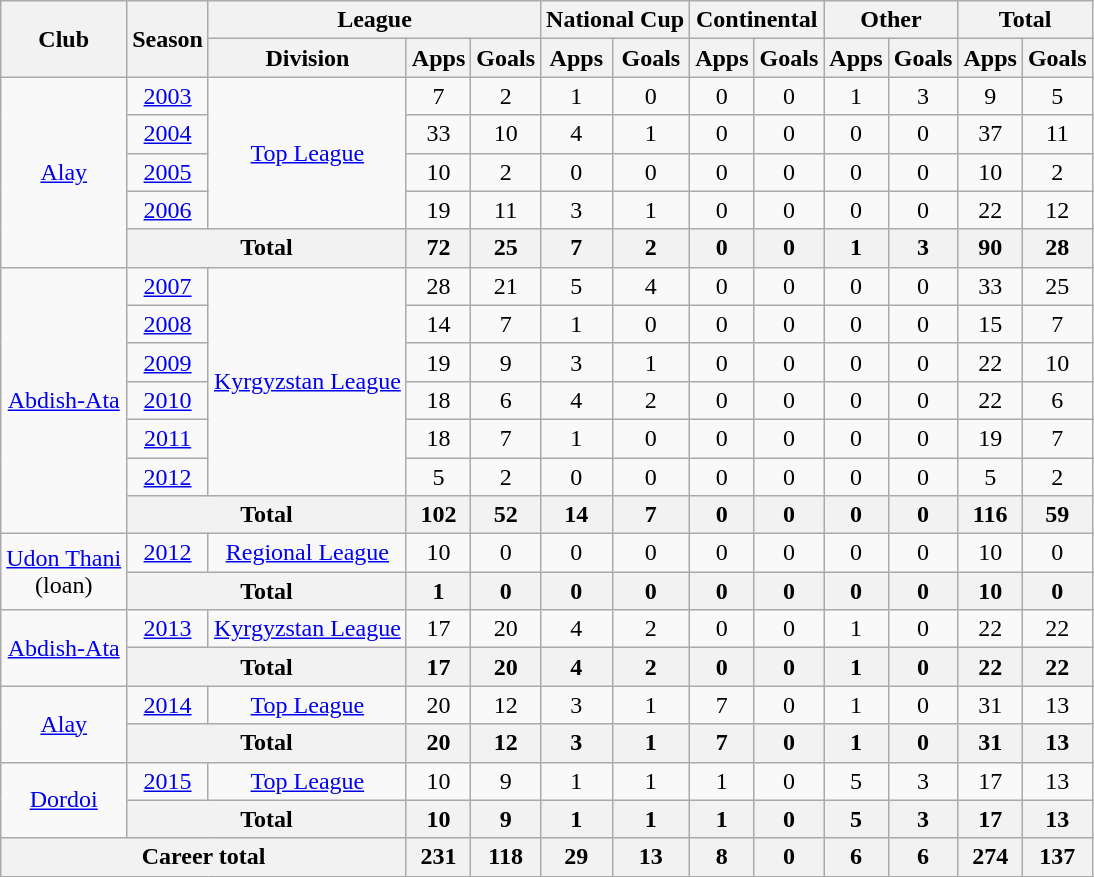<table class="wikitable" style="text-align: center;">
<tr>
<th rowspan="2">Club</th>
<th rowspan="2">Season</th>
<th colspan="3">League</th>
<th colspan="2">National Cup</th>
<th colspan="2">Continental</th>
<th colspan="2">Other</th>
<th colspan="2">Total</th>
</tr>
<tr>
<th>Division</th>
<th>Apps</th>
<th>Goals</th>
<th>Apps</th>
<th>Goals</th>
<th>Apps</th>
<th>Goals</th>
<th>Apps</th>
<th>Goals</th>
<th>Apps</th>
<th>Goals</th>
</tr>
<tr>
<td rowspan="5" valign="center"><a href='#'>Alay</a></td>
<td><a href='#'>2003</a></td>
<td rowspan="4" valign="center"><a href='#'>Top League</a></td>
<td>7</td>
<td>2</td>
<td>1</td>
<td>0</td>
<td>0</td>
<td>0</td>
<td>1</td>
<td>3</td>
<td>9</td>
<td>5</td>
</tr>
<tr>
<td><a href='#'>2004</a></td>
<td>33</td>
<td>10</td>
<td>4</td>
<td>1</td>
<td>0</td>
<td>0</td>
<td>0</td>
<td>0</td>
<td>37</td>
<td>11</td>
</tr>
<tr>
<td><a href='#'>2005</a></td>
<td>10</td>
<td>2</td>
<td>0</td>
<td>0</td>
<td>0</td>
<td>0</td>
<td>0</td>
<td>0</td>
<td>10</td>
<td>2</td>
</tr>
<tr>
<td><a href='#'>2006</a></td>
<td>19</td>
<td>11</td>
<td>3</td>
<td>1</td>
<td>0</td>
<td>0</td>
<td>0</td>
<td>0</td>
<td>22</td>
<td>12</td>
</tr>
<tr>
<th colspan="2">Total</th>
<th>72</th>
<th>25</th>
<th>7</th>
<th>2</th>
<th>0</th>
<th>0</th>
<th>1</th>
<th>3</th>
<th>90</th>
<th>28</th>
</tr>
<tr>
<td rowspan="7" valign="center"><a href='#'>Abdish-Ata</a></td>
<td><a href='#'>2007</a></td>
<td rowspan="6" valign="center"><a href='#'>Kyrgyzstan League</a></td>
<td>28</td>
<td>21</td>
<td>5</td>
<td>4</td>
<td>0</td>
<td>0</td>
<td>0</td>
<td>0</td>
<td>33</td>
<td>25</td>
</tr>
<tr>
<td><a href='#'>2008</a></td>
<td>14</td>
<td>7</td>
<td>1</td>
<td>0</td>
<td>0</td>
<td>0</td>
<td>0</td>
<td>0</td>
<td>15</td>
<td>7</td>
</tr>
<tr>
<td><a href='#'>2009</a></td>
<td>19</td>
<td>9</td>
<td>3</td>
<td>1</td>
<td>0</td>
<td>0</td>
<td>0</td>
<td>0</td>
<td>22</td>
<td>10</td>
</tr>
<tr>
<td><a href='#'>2010</a></td>
<td>18</td>
<td>6</td>
<td>4</td>
<td>2</td>
<td>0</td>
<td>0</td>
<td>0</td>
<td>0</td>
<td>22</td>
<td>6</td>
</tr>
<tr>
<td><a href='#'>2011</a></td>
<td>18</td>
<td>7</td>
<td>1</td>
<td>0</td>
<td>0</td>
<td>0</td>
<td>0</td>
<td>0</td>
<td>19</td>
<td>7</td>
</tr>
<tr>
<td><a href='#'>2012</a></td>
<td>5</td>
<td>2</td>
<td>0</td>
<td>0</td>
<td>0</td>
<td>0</td>
<td>0</td>
<td>0</td>
<td>5</td>
<td>2</td>
</tr>
<tr>
<th colspan="2">Total</th>
<th>102</th>
<th>52</th>
<th>14</th>
<th>7</th>
<th>0</th>
<th>0</th>
<th>0</th>
<th>0</th>
<th>116</th>
<th>59</th>
</tr>
<tr>
<td rowspan="2" valign="center"><a href='#'>Udon Thani</a><br>(loan)</td>
<td><a href='#'>2012</a></td>
<td rowspan="1" valign="center"><a href='#'>Regional League</a></td>
<td>10</td>
<td>0</td>
<td>0</td>
<td>0</td>
<td>0</td>
<td>0</td>
<td>0</td>
<td>0</td>
<td>10</td>
<td>0</td>
</tr>
<tr>
<th colspan="2">Total</th>
<th>1</th>
<th>0</th>
<th>0</th>
<th>0</th>
<th>0</th>
<th>0</th>
<th>0</th>
<th>0</th>
<th>10</th>
<th>0</th>
</tr>
<tr>
<td rowspan="2" valign="center"><a href='#'>Abdish-Ata</a></td>
<td><a href='#'>2013</a></td>
<td rowspan="1" valign="center"><a href='#'>Kyrgyzstan League</a></td>
<td>17</td>
<td>20</td>
<td>4</td>
<td>2</td>
<td>0</td>
<td>0</td>
<td>1</td>
<td>0</td>
<td>22</td>
<td>22</td>
</tr>
<tr>
<th colspan="2">Total</th>
<th>17</th>
<th>20</th>
<th>4</th>
<th>2</th>
<th>0</th>
<th>0</th>
<th>1</th>
<th>0</th>
<th>22</th>
<th>22</th>
</tr>
<tr>
<td rowspan="2" valign="center"><a href='#'>Alay</a></td>
<td><a href='#'>2014</a></td>
<td rowspan="1" valign="center"><a href='#'>Top League</a></td>
<td>20</td>
<td>12</td>
<td>3</td>
<td>1</td>
<td>7</td>
<td>0</td>
<td>1</td>
<td>0</td>
<td>31</td>
<td>13</td>
</tr>
<tr>
<th colspan="2">Total</th>
<th>20</th>
<th>12</th>
<th>3</th>
<th>1</th>
<th>7</th>
<th>0</th>
<th>1</th>
<th>0</th>
<th>31</th>
<th>13</th>
</tr>
<tr>
<td rowspan="2" valign="center"><a href='#'>Dordoi</a></td>
<td><a href='#'>2015</a></td>
<td rowspan="1" valign="center"><a href='#'>Top League</a></td>
<td>10</td>
<td>9</td>
<td>1</td>
<td>1</td>
<td>1</td>
<td>0</td>
<td>5</td>
<td>3</td>
<td>17</td>
<td>13</td>
</tr>
<tr>
<th colspan="2">Total</th>
<th>10</th>
<th>9</th>
<th>1</th>
<th>1</th>
<th>1</th>
<th>0</th>
<th>5</th>
<th>3</th>
<th>17</th>
<th>13</th>
</tr>
<tr>
<th colspan="3">Career total</th>
<th>231</th>
<th>118</th>
<th>29</th>
<th>13</th>
<th>8</th>
<th>0</th>
<th>6</th>
<th>6</th>
<th>274</th>
<th>137</th>
</tr>
</table>
